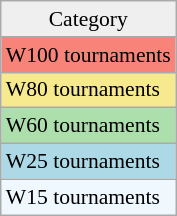<table class=wikitable style=font-size:90%;>
<tr align=center>
<td style="background:#efefef;">Category</td>
</tr>
<tr style="background:#f88379;">
<td>W100 tournaments</td>
</tr>
<tr style="background:#f7e98e;">
<td>W80 tournaments</td>
</tr>
<tr style="background:#addfad;">
<td>W60 tournaments</td>
</tr>
<tr style="background:lightblue;">
<td>W25 tournaments</td>
</tr>
<tr style="background:#f0f8ff;">
<td>W15 tournaments</td>
</tr>
</table>
